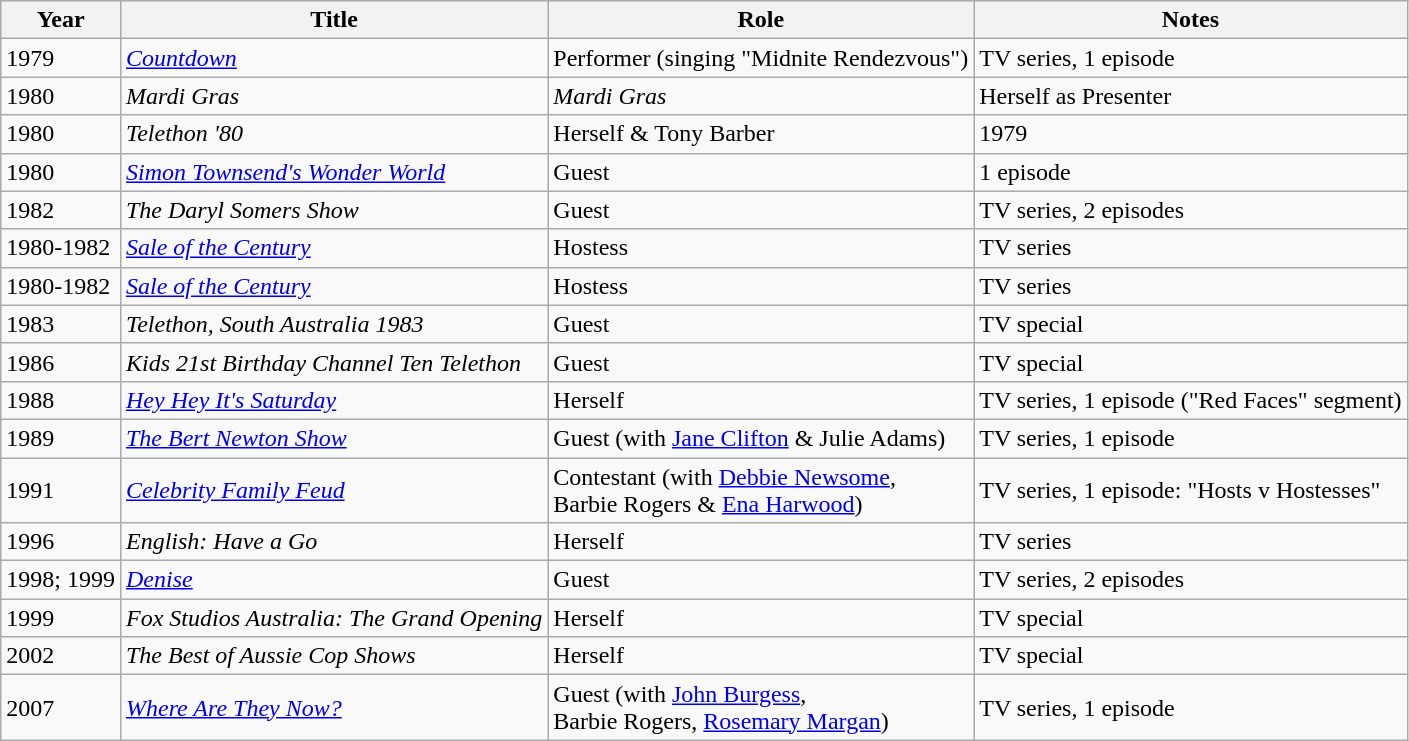<table class="wikitable sortable">
<tr>
<th>Year</th>
<th>Title</th>
<th>Role</th>
<th>Notes</th>
</tr>
<tr>
<td>1979</td>
<td><em><a href='#'>Countdown</a></em></td>
<td>Performer (singing "Midnite Rendezvous")</td>
<td>TV series, 1 episode</td>
</tr>
<tr>
<td>1980</td>
<td><em>Mardi Gras</em></td>
<td><em>Mardi Gras</em></td>
<td>Herself as Presenter</td>
</tr>
<tr>
<td>1980</td>
<td><em>Telethon '80</em></td>
<td>Herself & Tony Barber</td>
<td>1979</td>
</tr>
<tr>
<td>1980</td>
<td><em><a href='#'>Simon Townsend's Wonder World</a></em></td>
<td>Guest</td>
<td>1 episode</td>
</tr>
<tr>
<td>1982</td>
<td><em>The Daryl Somers Show</em></td>
<td>Guest</td>
<td>TV series, 2 episodes</td>
</tr>
<tr>
<td>1980-1982</td>
<td><em><a href='#'>Sale of the Century</a></em></td>
<td>Hostess</td>
<td>TV series</td>
</tr>
<tr>
<td>1980-1982</td>
<td><em><a href='#'>Sale of the Century</a></em></td>
<td>Hostess</td>
<td>TV series</td>
</tr>
<tr>
<td>1983</td>
<td><em>Telethon, South Australia 1983</em></td>
<td>Guest</td>
<td>TV special</td>
</tr>
<tr>
<td>1986</td>
<td><em>Kids 21st Birthday Channel Ten Telethon</em></td>
<td>Guest</td>
<td>TV special</td>
</tr>
<tr>
<td>1988</td>
<td><em><a href='#'>Hey Hey It's Saturday</a></em></td>
<td>Herself</td>
<td>TV series, 1 episode ("Red Faces" segment)</td>
</tr>
<tr>
<td>1989</td>
<td><em><a href='#'>The Bert Newton Show</a></em></td>
<td>Guest (with <a href='#'>Jane Clifton</a> & Julie Adams)</td>
<td>TV series, 1 episode</td>
</tr>
<tr>
<td>1991</td>
<td><em><a href='#'>Celebrity Family Feud</a></em></td>
<td>Contestant (with <a href='#'>Debbie Newsome</a>,<br>Barbie Rogers & <a href='#'>Ena Harwood</a>)</td>
<td>TV series, 1 episode: "Hosts v Hostesses"</td>
</tr>
<tr>
<td>1996</td>
<td><em>English: Have a Go</em></td>
<td>Herself</td>
<td>TV series</td>
</tr>
<tr>
<td>1998; 1999</td>
<td><em><a href='#'>Denise</a></em></td>
<td>Guest</td>
<td>TV series, 2 episodes</td>
</tr>
<tr>
<td>1999</td>
<td><em>Fox Studios Australia: The Grand Opening</em></td>
<td>Herself</td>
<td>TV special</td>
</tr>
<tr>
<td>2002</td>
<td><em>The Best of Aussie Cop Shows</em></td>
<td>Herself</td>
<td>TV special</td>
</tr>
<tr>
<td>2007</td>
<td><em><a href='#'>Where Are They Now?</a></em></td>
<td>Guest (with <a href='#'>John Burgess</a>,<br>Barbie Rogers, <a href='#'>Rosemary Margan</a>)</td>
<td>TV series, 1 episode</td>
</tr>
</table>
